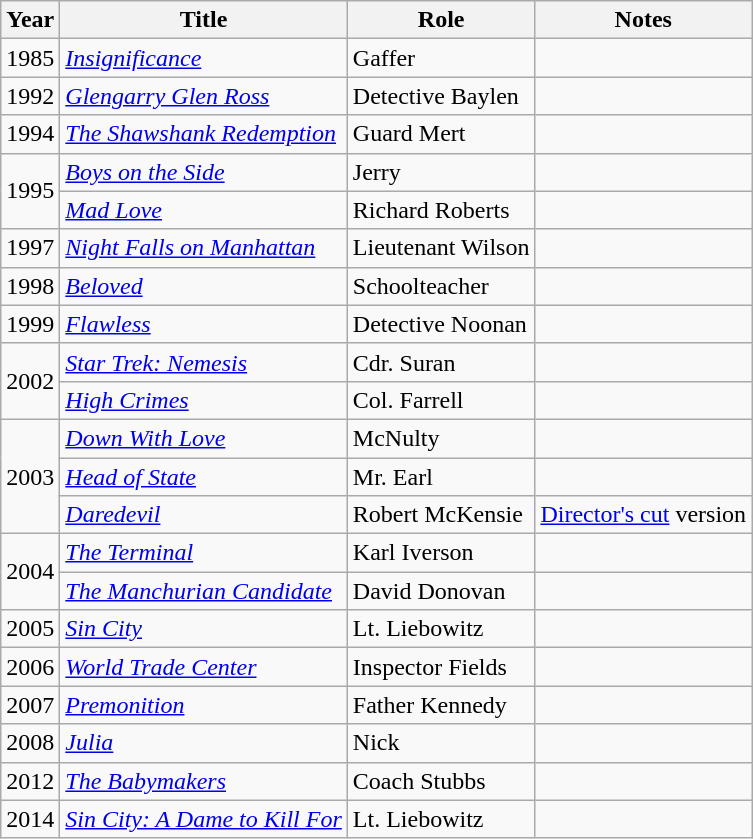<table class="wikitable sortable">
<tr>
<th>Year</th>
<th>Title</th>
<th>Role</th>
<th>Notes</th>
</tr>
<tr>
<td>1985</td>
<td><em><a href='#'>Insignificance</a></em></td>
<td>Gaffer</td>
<td></td>
</tr>
<tr>
<td>1992</td>
<td><em><a href='#'>Glengarry Glen Ross</a></em></td>
<td>Detective Baylen</td>
<td></td>
</tr>
<tr>
<td>1994</td>
<td><em><a href='#'>The Shawshank Redemption</a></em></td>
<td>Guard Mert</td>
<td></td>
</tr>
<tr>
<td rowspan="2">1995</td>
<td><em><a href='#'>Boys on the Side</a></em></td>
<td>Jerry</td>
<td></td>
</tr>
<tr>
<td><em><a href='#'>Mad Love</a></em></td>
<td>Richard Roberts</td>
</tr>
<tr>
<td>1997</td>
<td><em><a href='#'>Night Falls on Manhattan</a></em></td>
<td>Lieutenant Wilson</td>
<td></td>
</tr>
<tr>
<td>1998</td>
<td><em><a href='#'>Beloved</a></em></td>
<td>Schoolteacher</td>
<td></td>
</tr>
<tr>
<td>1999</td>
<td><em><a href='#'>Flawless</a></em></td>
<td>Detective Noonan</td>
<td></td>
</tr>
<tr>
<td rowspan="2">2002</td>
<td><em><a href='#'>Star Trek: Nemesis</a></em></td>
<td>Cdr. Suran</td>
<td></td>
</tr>
<tr>
<td><em><a href='#'>High Crimes</a></em></td>
<td>Col. Farrell</td>
<td></td>
</tr>
<tr>
<td rowspan="3">2003</td>
<td><em><a href='#'>Down With Love</a></em></td>
<td>McNulty</td>
<td></td>
</tr>
<tr>
<td><em><a href='#'>Head of State</a></em></td>
<td>Mr. Earl</td>
<td></td>
</tr>
<tr>
<td><em><a href='#'>Daredevil</a></em></td>
<td>Robert McKensie</td>
<td><a href='#'>Director's cut</a> version</td>
</tr>
<tr>
<td rowspan=2>2004</td>
<td><em><a href='#'>The Terminal</a></em></td>
<td>Karl Iverson</td>
<td></td>
</tr>
<tr>
<td><em><a href='#'>The Manchurian Candidate</a></em></td>
<td>David Donovan</td>
<td></td>
</tr>
<tr>
<td>2005</td>
<td><em><a href='#'>Sin City</a></em></td>
<td>Lt. Liebowitz</td>
<td></td>
</tr>
<tr>
<td>2006</td>
<td><em><a href='#'>World Trade Center</a></em></td>
<td>Inspector Fields</td>
<td></td>
</tr>
<tr>
<td>2007</td>
<td><em><a href='#'>Premonition</a></em></td>
<td>Father Kennedy</td>
<td></td>
</tr>
<tr>
<td>2008</td>
<td><em><a href='#'>Julia</a></em></td>
<td>Nick</td>
<td></td>
</tr>
<tr>
<td>2012</td>
<td><em><a href='#'>The Babymakers</a></em></td>
<td>Coach Stubbs</td>
<td></td>
</tr>
<tr>
<td>2014</td>
<td><em><a href='#'>Sin City: A Dame to Kill For </a></em></td>
<td>Lt. Liebowitz</td>
<td></td>
</tr>
</table>
